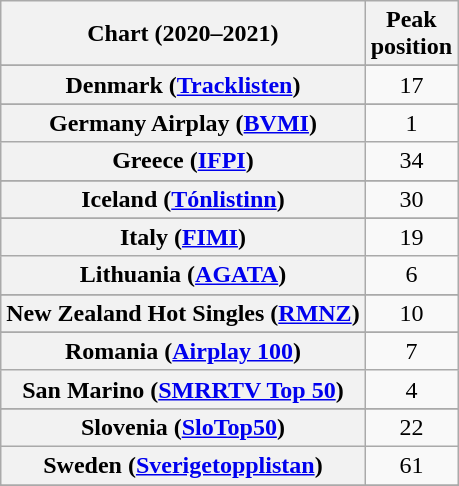<table class="wikitable sortable plainrowheaders" style="text-align:center">
<tr>
<th scope="col">Chart (2020–2021)</th>
<th scope="col">Peak<br>position</th>
</tr>
<tr>
</tr>
<tr>
</tr>
<tr>
</tr>
<tr>
</tr>
<tr>
</tr>
<tr>
</tr>
<tr>
</tr>
<tr>
<th scope="row">Denmark (<a href='#'>Tracklisten</a>)</th>
<td>17</td>
</tr>
<tr>
</tr>
<tr>
</tr>
<tr>
<th scope="row">Germany Airplay (<a href='#'>BVMI</a>)</th>
<td>1</td>
</tr>
<tr>
<th scope="row">Greece (<a href='#'>IFPI</a>)</th>
<td>34</td>
</tr>
<tr>
</tr>
<tr>
</tr>
<tr>
</tr>
<tr>
</tr>
<tr>
</tr>
<tr>
<th scope="row">Iceland (<a href='#'>Tónlistinn</a>)</th>
<td>30</td>
</tr>
<tr>
</tr>
<tr>
<th scope="row">Italy (<a href='#'>FIMI</a>)</th>
<td>19</td>
</tr>
<tr>
<th scope="row">Lithuania (<a href='#'>AGATA</a>)</th>
<td>6</td>
</tr>
<tr>
</tr>
<tr>
</tr>
<tr>
<th scope="row">New Zealand Hot Singles (<a href='#'>RMNZ</a>)</th>
<td>10</td>
</tr>
<tr>
</tr>
<tr>
</tr>
<tr>
<th scope="row">Romania (<a href='#'>Airplay 100</a>)</th>
<td>7</td>
</tr>
<tr>
<th scope="row">San Marino (<a href='#'>SMRRTV Top 50</a>)</th>
<td>4</td>
</tr>
<tr>
</tr>
<tr>
</tr>
<tr>
</tr>
<tr>
<th scope="row">Slovenia (<a href='#'>SloTop50</a>)</th>
<td>22</td>
</tr>
<tr>
<th scope="row">Sweden (<a href='#'>Sverigetopplistan</a>)</th>
<td>61</td>
</tr>
<tr>
</tr>
<tr>
</tr>
<tr>
</tr>
<tr>
</tr>
</table>
